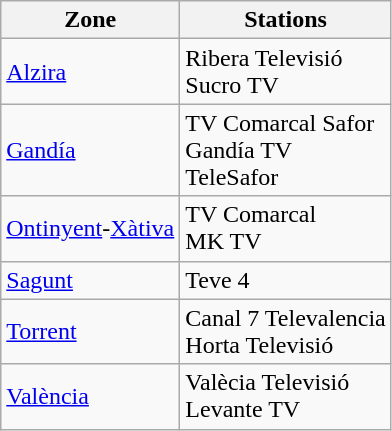<table class="wikitable">
<tr>
<th>Zone</th>
<th>Stations</th>
</tr>
<tr>
<td><a href='#'>Alzira</a></td>
<td>Ribera Televisió<br>Sucro TV</td>
</tr>
<tr>
<td><a href='#'>Gandía</a></td>
<td>TV Comarcal Safor<br>Gandía TV<br>TeleSafor</td>
</tr>
<tr>
<td><a href='#'>Ontinyent</a>-<a href='#'>Xàtiva</a></td>
<td>TV Comarcal<br>MK TV</td>
</tr>
<tr>
<td><a href='#'>Sagunt</a></td>
<td>Teve 4</td>
</tr>
<tr>
<td><a href='#'>Torrent</a></td>
<td>Canal 7 Televalencia<br>Horta Televisió</td>
</tr>
<tr>
<td><a href='#'>València</a></td>
<td>Valècia Televisió<br>Levante TV</td>
</tr>
</table>
